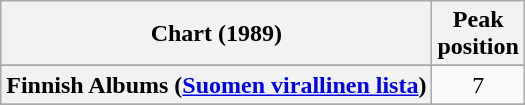<table class="wikitable sortable plainrowheaders">
<tr>
<th scope="col">Chart (1989)</th>
<th scope="col">Peak<br>position</th>
</tr>
<tr>
</tr>
<tr>
<th scope="row">Finnish Albums (<a href='#'>Suomen virallinen lista</a>)</th>
<td align="center">7</td>
</tr>
<tr>
</tr>
<tr>
</tr>
<tr>
</tr>
<tr>
</tr>
</table>
